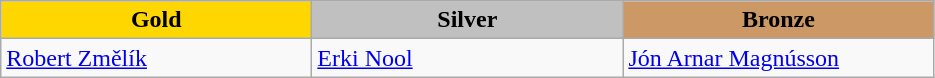<table class="wikitable" style="text-align:left">
<tr align="center">
<td width=200 bgcolor=gold><strong>Gold</strong></td>
<td width=200 bgcolor=silver><strong>Silver</strong></td>
<td width=200 bgcolor=CC9966><strong>Bronze</strong></td>
</tr>
<tr>
<td><a href='#'>Robert Změlík</a><br><em></em></td>
<td><a href='#'>Erki Nool</a><br><em></em></td>
<td><a href='#'>Jón Arnar Magnússon</a><br><em></em></td>
</tr>
</table>
